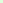<table>
<tr>
<td style="background:#dfd;"></td>
</tr>
</table>
